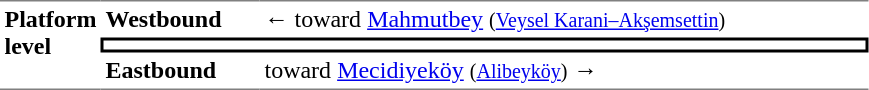<table cellpadding="3" cellspacing="0" border="0">
<tr>
<td rowspan="3" width="50" style="border-top-color: gray; border-bottom-color: gray; border-top-width: 1px; border-bottom-width: 1px; border-top-style: solid; border-bottom-style: solid;" valign="top"><strong>Platform level</strong></td>
<td width="100" style="border-top-color: gray; border-top-width: 1px; border-top-style: solid;"><strong>Westbound</strong></td>
<td width="400" style="border-top-color: gray; border-top-width: 1px; border-top-style: solid;">←  toward <a href='#'>Mahmutbey</a> <small>(<a href='#'>Veysel Karani–Akşemsettin</a>)</small></td>
</tr>
<tr>
<td colspan="2" style="border: 2px solid black; border-image: none; text-align: center;"></td>
</tr>
<tr>
<td style="border-bottom-color: gray; border-bottom-width: 1px; border-bottom-style: solid;"><strong>Eastbound</strong></td>
<td style="border-bottom-color: gray; border-bottom-width: 1px; border-bottom-style: solid;"> toward <a href='#'>Mecidiyeköy</a> <small>(<a href='#'>Alibeyköy</a>)</small> →</td>
</tr>
</table>
